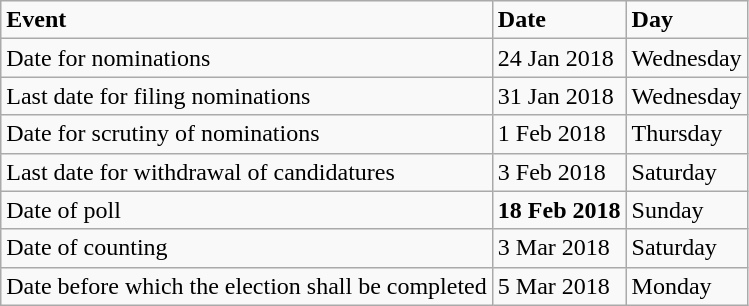<table class="wikitable">
<tr>
<td><strong>Event</strong></td>
<td><strong>Date</strong></td>
<td><strong>Day</strong></td>
</tr>
<tr>
<td>Date for nominations</td>
<td>24 Jan 2018</td>
<td>Wednesday</td>
</tr>
<tr>
<td>Last date for filing nominations</td>
<td>31 Jan 2018</td>
<td>Wednesday</td>
</tr>
<tr>
<td>Date for scrutiny of nominations</td>
<td>1 Feb 2018</td>
<td>Thursday</td>
</tr>
<tr>
<td>Last date for withdrawal of candidatures</td>
<td>3 Feb 2018</td>
<td>Saturday</td>
</tr>
<tr>
<td>Date of poll</td>
<td><strong>18 Feb 2018</strong></td>
<td>Sunday</td>
</tr>
<tr>
<td>Date of counting</td>
<td>3 Mar 2018</td>
<td>Saturday</td>
</tr>
<tr>
<td>Date before which the election shall be completed</td>
<td>5 Mar 2018</td>
<td>Monday</td>
</tr>
</table>
